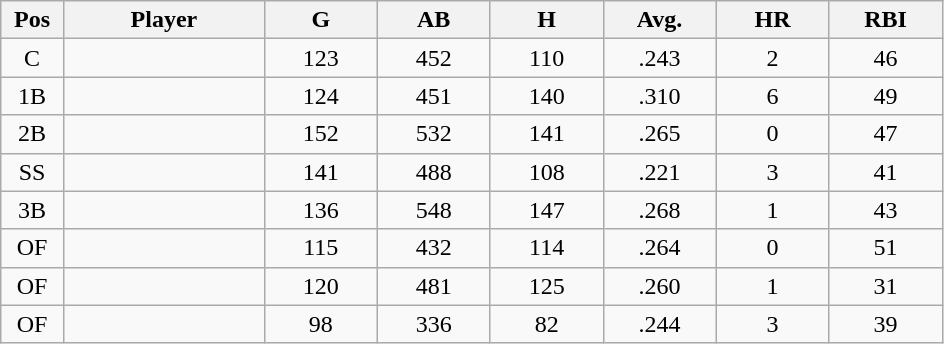<table class="wikitable sortable">
<tr>
<th bgcolor="#DDDDFF" width="5%">Pos</th>
<th bgcolor="#DDDDFF" width="16%">Player</th>
<th bgcolor="#DDDDFF" width="9%">G</th>
<th bgcolor="#DDDDFF" width="9%">AB</th>
<th bgcolor="#DDDDFF" width="9%">H</th>
<th bgcolor="#DDDDFF" width="9%">Avg.</th>
<th bgcolor="#DDDDFF" width="9%">HR</th>
<th bgcolor="#DDDDFF" width="9%">RBI</th>
</tr>
<tr align="center">
<td>C</td>
<td></td>
<td>123</td>
<td>452</td>
<td>110</td>
<td>.243</td>
<td>2</td>
<td>46</td>
</tr>
<tr align="center">
<td>1B</td>
<td></td>
<td>124</td>
<td>451</td>
<td>140</td>
<td>.310</td>
<td>6</td>
<td>49</td>
</tr>
<tr align="center">
<td>2B</td>
<td></td>
<td>152</td>
<td>532</td>
<td>141</td>
<td>.265</td>
<td>0</td>
<td>47</td>
</tr>
<tr align="center">
<td>SS</td>
<td></td>
<td>141</td>
<td>488</td>
<td>108</td>
<td>.221</td>
<td>3</td>
<td>41</td>
</tr>
<tr align="center">
<td>3B</td>
<td></td>
<td>136</td>
<td>548</td>
<td>147</td>
<td>.268</td>
<td>1</td>
<td>43</td>
</tr>
<tr align="center">
<td>OF</td>
<td></td>
<td>115</td>
<td>432</td>
<td>114</td>
<td>.264</td>
<td>0</td>
<td>51</td>
</tr>
<tr align="center">
<td>OF</td>
<td></td>
<td>120</td>
<td>481</td>
<td>125</td>
<td>.260</td>
<td>1</td>
<td>31</td>
</tr>
<tr align="center">
<td>OF</td>
<td></td>
<td>98</td>
<td>336</td>
<td>82</td>
<td>.244</td>
<td>3</td>
<td>39</td>
</tr>
</table>
